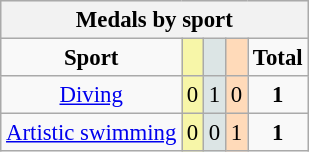<table class="wikitable" style="font-size:95%">
<tr style="background:#efefef;">
<th colspan=5><strong>Medals by sport</strong></th>
</tr>
<tr align=center>
<td><strong>Sport</strong></td>
<td bgcolor=#f7f6a8></td>
<td bgcolor=#dce5e5></td>
<td bgcolor=#ffdab9></td>
<td><strong>Total</strong></td>
</tr>
<tr align=center>
<td><a href='#'>Diving</a></td>
<td style="background:#F7F6A8;">0</td>
<td style="background:#DCE5E5;">1</td>
<td style="background:#FFDAB9;">0</td>
<td><strong>1</strong></td>
</tr>
<tr align=center>
<td><a href='#'>Artistic swimming</a></td>
<td style="background:#F7F6A8;">0</td>
<td style="background:#DCE5E5;">0</td>
<td style="background:#FFDAB9;">1</td>
<td><strong>1</strong></td>
</tr>
</table>
